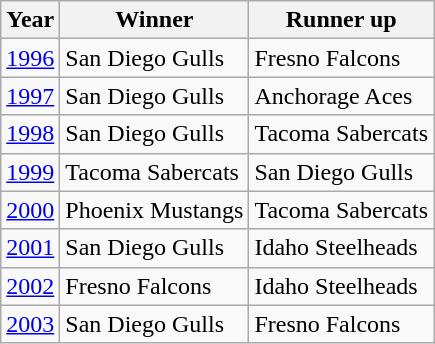<table class="wikitable">
<tr>
<th>Year</th>
<th>Winner</th>
<th>Runner up</th>
</tr>
<tr>
<td><a href='#'>1996</a></td>
<td>San Diego Gulls</td>
<td>Fresno Falcons</td>
</tr>
<tr>
<td><a href='#'>1997</a></td>
<td>San Diego Gulls</td>
<td>Anchorage Aces</td>
</tr>
<tr>
<td><a href='#'>1998</a></td>
<td>San Diego Gulls</td>
<td>Tacoma Sabercats</td>
</tr>
<tr>
<td><a href='#'>1999</a></td>
<td>Tacoma Sabercats</td>
<td>San Diego Gulls</td>
</tr>
<tr>
<td><a href='#'>2000</a></td>
<td>Phoenix Mustangs</td>
<td>Tacoma Sabercats</td>
</tr>
<tr>
<td><a href='#'>2001</a></td>
<td>San Diego Gulls</td>
<td>Idaho Steelheads</td>
</tr>
<tr>
<td><a href='#'>2002</a></td>
<td>Fresno Falcons</td>
<td>Idaho Steelheads</td>
</tr>
<tr>
<td><a href='#'>2003</a></td>
<td>San Diego Gulls</td>
<td>Fresno Falcons</td>
</tr>
</table>
